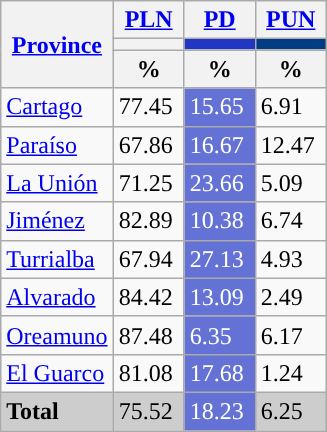<table class="wikitable mw-collapsible mw-collapsed">
<tr>
<th rowspan="3"><a href='#'>Province</a></th>
<th colspan="1" width="40px"><a href='#'>PLN</a></th>
<th colspan="1" width="40px"><a href='#'>PD</a></th>
<th colspan="1" width="40px"><a href='#'>PUN</a></th>
</tr>
<tr>
<th colspan="1" style="background:"></th>
<th colspan="1" style="background:#2136C2"></th>
<th colspan="1" style="background:#013d82"></th>
</tr>
<tr>
<th data-sort-type="number">%</th>
<th data-sort-type="number">%</th>
<th data-sort-type="number">%</th>
</tr>
<tr>
<td align="left"><a href='#'>Cartago</a></td>
<td style="background:">77.45</td>
<td style="background:#6372d4; color:white;">15.65</td>
<td>6.91</td>
</tr>
<tr>
<td align="left"><a href='#'>Paraíso</a></td>
<td style="background:">67.86</td>
<td style="background:#6372d4; color:white;">16.67</td>
<td>12.47</td>
</tr>
<tr>
<td align="left"><a href='#'>La Unión</a></td>
<td style="background:">71.25</td>
<td style="background:#6372d4; color:white;">23.66</td>
<td>5.09</td>
</tr>
<tr>
<td align="left"><a href='#'>Jiménez</a></td>
<td style="background:">82.89</td>
<td style="background:#6372d4; color:white;">10.38</td>
<td>6.74</td>
</tr>
<tr>
<td align="left"><a href='#'>Turrialba</a></td>
<td style="background:">67.94</td>
<td style="background:#6372d4; color:white;">27.13</td>
<td>4.93</td>
</tr>
<tr>
<td align="left"><a href='#'>Alvarado</a></td>
<td style="background:">84.42</td>
<td style="background:#6372d4; color:white;">13.09</td>
<td>2.49</td>
</tr>
<tr>
<td align="left"><a href='#'>Oreamuno</a></td>
<td style="background:">87.48</td>
<td style="background:#6372d4; color:white;">6.35</td>
<td>6.17</td>
</tr>
<tr>
<td align="left"><a href='#'>El Guarco</a></td>
<td style="background:">81.08</td>
<td style="background:#6372d4; color:white;">17.68</td>
<td>1.24</td>
</tr>
<tr style="background:#CDCDCD;">
<td align="left"><strong>Total</strong></td>
<td style="background:">75.52</td>
<td style="background:#6372d4; color:white;">18.23</td>
<td>6.25</td>
</tr>
</table>
